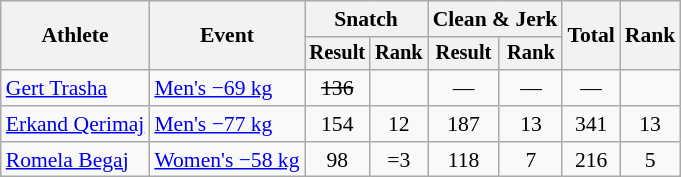<table class=wikitable style=font-size:90%>
<tr>
<th rowspan=2>Athlete</th>
<th rowspan=2>Event</th>
<th colspan=2>Snatch</th>
<th colspan=2>Clean & Jerk</th>
<th rowspan=2>Total</th>
<th rowspan=2>Rank</th>
</tr>
<tr style="font-size:95%">
<th>Result</th>
<th>Rank</th>
<th>Result</th>
<th>Rank</th>
</tr>
<tr align=center>
<td align=left><a href='#'>Gert Trasha</a></td>
<td align=left><a href='#'>Men's −69 kg</a></td>
<td><s>136</s></td>
<td></td>
<td>—</td>
<td>—</td>
<td>—</td>
<td></td>
</tr>
<tr align=center>
<td align=left><a href='#'>Erkand Qerimaj</a></td>
<td align=left><a href='#'>Men's −77 kg</a></td>
<td>154</td>
<td>12</td>
<td>187</td>
<td>13</td>
<td>341</td>
<td>13</td>
</tr>
<tr align=center>
<td align=left><a href='#'>Romela Begaj</a></td>
<td align=left><a href='#'>Women's −58 kg</a></td>
<td>98</td>
<td>=3</td>
<td>118</td>
<td>7</td>
<td>216</td>
<td>5</td>
</tr>
</table>
